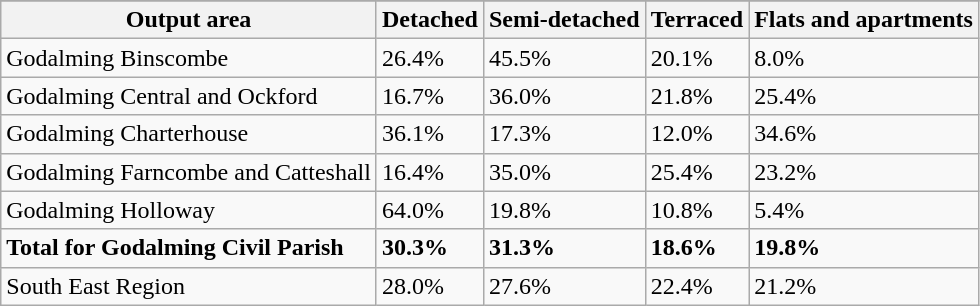<table class="wikitable">
<tr>
</tr>
<tr>
<th>Output area</th>
<th>Detached</th>
<th>Semi-detached</th>
<th>Terraced</th>
<th>Flats and apartments</th>
</tr>
<tr>
<td>Godalming Binscombe</td>
<td>26.4%</td>
<td>45.5%</td>
<td>20.1%</td>
<td>8.0%</td>
</tr>
<tr>
<td>Godalming Central and Ockford</td>
<td>16.7%</td>
<td>36.0%</td>
<td>21.8%</td>
<td>25.4%</td>
</tr>
<tr>
<td>Godalming Charterhouse</td>
<td>36.1%</td>
<td>17.3%</td>
<td>12.0%</td>
<td>34.6%</td>
</tr>
<tr>
<td>Godalming Farncombe and Catteshall</td>
<td>16.4%</td>
<td>35.0%</td>
<td>25.4%</td>
<td>23.2%</td>
</tr>
<tr>
<td>Godalming Holloway</td>
<td>64.0%</td>
<td>19.8%</td>
<td>10.8%</td>
<td>5.4%</td>
</tr>
<tr>
<td><strong>Total for Godalming Civil Parish</strong></td>
<td><strong>30.3%</strong></td>
<td><strong>31.3%</strong></td>
<td><strong>18.6%</strong></td>
<td><strong>19.8%</strong></td>
</tr>
<tr>
<td>South East Region</td>
<td>28.0%</td>
<td>27.6%</td>
<td>22.4%</td>
<td>21.2%</td>
</tr>
</table>
